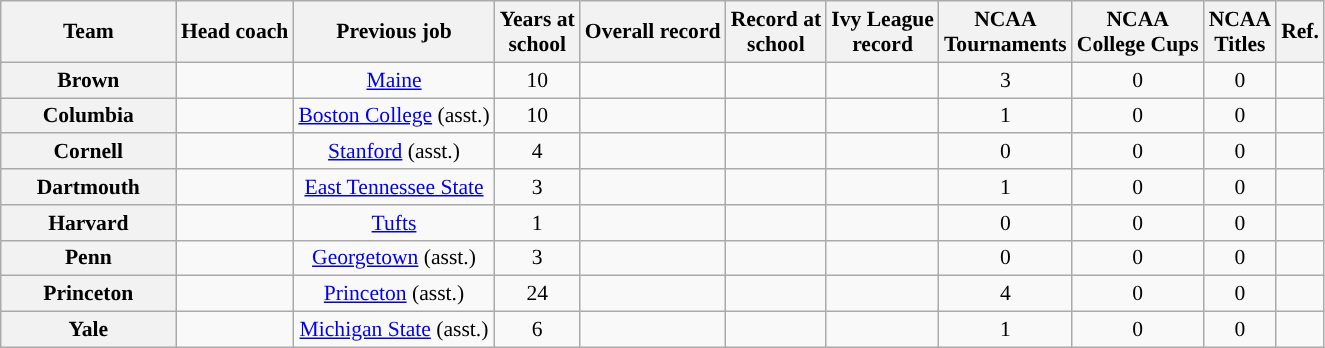<table class="wikitable sortable" style="text-align: center;font-size:90%;">
<tr>
<th width="110">Team</th>
<th>Head coach</th>
<th>Previous job</th>
<th>Years at<br>school</th>
<th>Overall record</th>
<th>Record at<br>school</th>
<th>Ivy League<br>record</th>
<th>NCAA<br>Tournaments</th>
<th>NCAA<br>College Cups</th>
<th>NCAA<br>Titles</th>
<th class="unsortable">Ref.</th>
</tr>
<tr>
<th>Brown</th>
<td></td>
<td><a href='#'>Maine</a></td>
<td>10</td>
<td></td>
<td></td>
<td></td>
<td>3</td>
<td>0</td>
<td>0</td>
<td></td>
</tr>
<tr>
<th>Columbia</th>
<td></td>
<td><a href='#'>Boston College</a> (asst.)</td>
<td>10</td>
<td></td>
<td></td>
<td></td>
<td>1</td>
<td>0</td>
<td>0</td>
<td></td>
</tr>
<tr>
<th>Cornell</th>
<td></td>
<td><a href='#'>Stanford</a> (asst.)</td>
<td>4</td>
<td></td>
<td></td>
<td></td>
<td>0</td>
<td>0</td>
<td>0</td>
<td></td>
</tr>
<tr>
<th>Dartmouth</th>
<td></td>
<td><a href='#'>East Tennessee State</a></td>
<td>3</td>
<td></td>
<td></td>
<td></td>
<td>1</td>
<td>0</td>
<td>0</td>
<td></td>
</tr>
<tr>
<th>Harvard</th>
<td></td>
<td><a href='#'>Tufts</a></td>
<td>1</td>
<td></td>
<td></td>
<td></td>
<td>0</td>
<td>0</td>
<td>0</td>
<td></td>
</tr>
<tr>
<th>Penn</th>
<td></td>
<td><a href='#'>Georgetown</a> (asst.)</td>
<td>3</td>
<td></td>
<td></td>
<td></td>
<td>0</td>
<td>0</td>
<td>0</td>
<td></td>
</tr>
<tr>
<th>Princeton</th>
<td></td>
<td><a href='#'>Princeton</a> (asst.)</td>
<td>24</td>
<td></td>
<td></td>
<td></td>
<td>4</td>
<td>0</td>
<td>0</td>
<td></td>
</tr>
<tr>
<th>Yale</th>
<td></td>
<td><a href='#'>Michigan State</a> (asst.)</td>
<td>6</td>
<td></td>
<td></td>
<td></td>
<td>1</td>
<td>0</td>
<td>0</td>
<td></td>
</tr>
</table>
